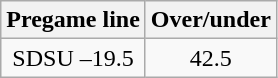<table class="wikitable">
<tr align="center">
<th style=>Pregame line</th>
<th style=>Over/under</th>
</tr>
<tr align="center">
<td>SDSU –19.5</td>
<td>42.5</td>
</tr>
</table>
